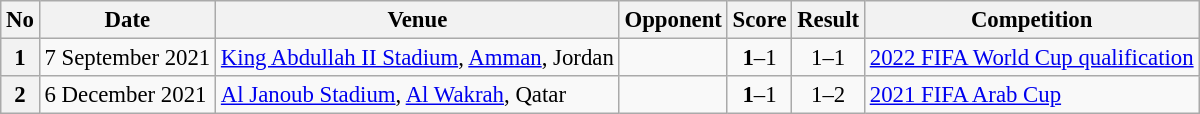<table class="wikitable" style="font-size:95%;">
<tr>
<th>No</th>
<th>Date</th>
<th>Venue</th>
<th>Opponent</th>
<th>Score</th>
<th>Result</th>
<th>Competition</th>
</tr>
<tr>
<th scope=row>1</th>
<td>7 September 2021</td>
<td><a href='#'>King Abdullah II Stadium</a>, <a href='#'>Amman</a>, Jordan</td>
<td></td>
<td align=center><strong>1</strong>–1</td>
<td align=center>1–1</td>
<td><a href='#'>2022 FIFA World Cup qualification</a></td>
</tr>
<tr>
<th scope=row>2</th>
<td>6 December 2021</td>
<td><a href='#'>Al Janoub Stadium</a>, <a href='#'>Al Wakrah</a>, Qatar</td>
<td></td>
<td align=center><strong>1</strong>–1</td>
<td align=center>1–2</td>
<td><a href='#'>2021 FIFA Arab Cup</a></td>
</tr>
</table>
